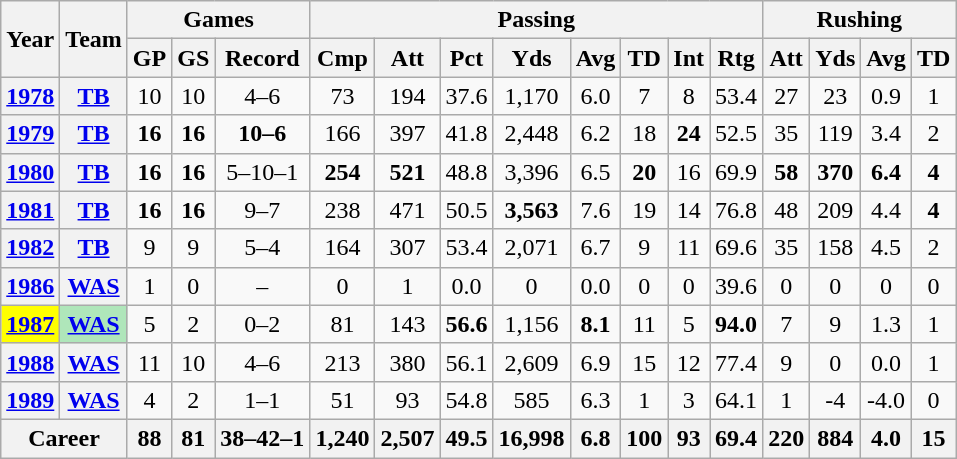<table class="wikitable" style="text-align:center;">
<tr>
<th rowspan="2">Year</th>
<th rowspan="2">Team</th>
<th colspan="3">Games</th>
<th colspan="8">Passing</th>
<th colspan="4">Rushing</th>
</tr>
<tr>
<th>GP</th>
<th>GS</th>
<th>Record</th>
<th>Cmp</th>
<th>Att</th>
<th>Pct</th>
<th>Yds</th>
<th>Avg</th>
<th>TD</th>
<th>Int</th>
<th>Rtg</th>
<th>Att</th>
<th>Yds</th>
<th>Avg</th>
<th>TD</th>
</tr>
<tr>
<th><a href='#'>1978</a></th>
<th><a href='#'>TB</a></th>
<td>10</td>
<td>10</td>
<td>4–6</td>
<td>73</td>
<td>194</td>
<td>37.6</td>
<td>1,170</td>
<td>6.0</td>
<td>7</td>
<td>8</td>
<td>53.4</td>
<td>27</td>
<td>23</td>
<td>0.9</td>
<td>1</td>
</tr>
<tr>
<th><a href='#'>1979</a></th>
<th><a href='#'>TB</a></th>
<td><strong>16</strong></td>
<td><strong>16</strong></td>
<td><strong>10–6</strong></td>
<td>166</td>
<td>397</td>
<td>41.8</td>
<td>2,448</td>
<td>6.2</td>
<td>18</td>
<td><strong>24</strong></td>
<td>52.5</td>
<td>35</td>
<td>119</td>
<td>3.4</td>
<td>2</td>
</tr>
<tr>
<th><a href='#'>1980</a></th>
<th><a href='#'>TB</a></th>
<td><strong>16</strong></td>
<td><strong>16</strong></td>
<td>5–10–1</td>
<td><strong>254</strong></td>
<td><strong>521</strong></td>
<td>48.8</td>
<td>3,396</td>
<td>6.5</td>
<td><strong>20</strong></td>
<td>16</td>
<td>69.9</td>
<td><strong>58</strong></td>
<td><strong>370</strong></td>
<td><strong>6.4</strong></td>
<td><strong>4</strong></td>
</tr>
<tr>
<th><a href='#'>1981</a></th>
<th><a href='#'>TB</a></th>
<td><strong>16</strong></td>
<td><strong>16</strong></td>
<td>9–7</td>
<td>238</td>
<td>471</td>
<td>50.5</td>
<td><strong>3,563</strong></td>
<td>7.6</td>
<td>19</td>
<td>14</td>
<td>76.8</td>
<td>48</td>
<td>209</td>
<td>4.4</td>
<td><strong>4</strong></td>
</tr>
<tr>
<th><a href='#'>1982</a></th>
<th><a href='#'>TB</a></th>
<td>9</td>
<td>9</td>
<td>5–4</td>
<td>164</td>
<td>307</td>
<td>53.4</td>
<td>2,071</td>
<td>6.7</td>
<td>9</td>
<td>11</td>
<td>69.6</td>
<td>35</td>
<td>158</td>
<td>4.5</td>
<td>2</td>
</tr>
<tr>
<th><a href='#'>1986</a></th>
<th><a href='#'>WAS</a></th>
<td>1</td>
<td>0</td>
<td>–</td>
<td>0</td>
<td>1</td>
<td>0.0</td>
<td>0</td>
<td>0.0</td>
<td>0</td>
<td>0</td>
<td>39.6</td>
<td>0</td>
<td>0</td>
<td>0</td>
<td>0</td>
</tr>
<tr>
<th style="background:#ffff00;"><a href='#'>1987</a></th>
<th style="background:#afe6ba;"><a href='#'>WAS</a></th>
<td>5</td>
<td>2</td>
<td>0–2</td>
<td>81</td>
<td>143</td>
<td><strong>56.6</strong></td>
<td>1,156</td>
<td><strong>8.1</strong></td>
<td>11</td>
<td>5</td>
<td><strong>94.0</strong></td>
<td>7</td>
<td>9</td>
<td>1.3</td>
<td>1</td>
</tr>
<tr>
<th><a href='#'>1988</a></th>
<th><a href='#'>WAS</a></th>
<td>11</td>
<td>10</td>
<td>4–6</td>
<td>213</td>
<td>380</td>
<td>56.1</td>
<td>2,609</td>
<td>6.9</td>
<td>15</td>
<td>12</td>
<td>77.4</td>
<td>9</td>
<td>0</td>
<td>0.0</td>
<td>1</td>
</tr>
<tr>
<th><a href='#'>1989</a></th>
<th><a href='#'>WAS</a></th>
<td>4</td>
<td>2</td>
<td>1–1</td>
<td>51</td>
<td>93</td>
<td>54.8</td>
<td>585</td>
<td>6.3</td>
<td>1</td>
<td>3</td>
<td>64.1</td>
<td>1</td>
<td>-4</td>
<td>-4.0</td>
<td>0</td>
</tr>
<tr>
<th colspan="2">Career</th>
<th>88</th>
<th>81</th>
<th>38–42–1</th>
<th>1,240</th>
<th>2,507</th>
<th>49.5</th>
<th>16,998</th>
<th>6.8</th>
<th>100</th>
<th>93</th>
<th>69.4</th>
<th>220</th>
<th>884</th>
<th>4.0</th>
<th>15</th>
</tr>
</table>
